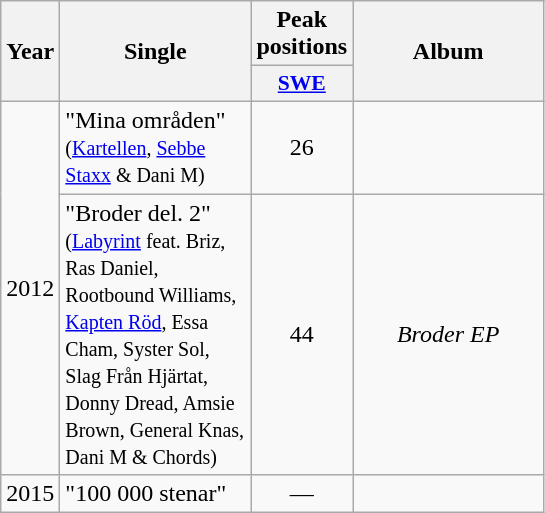<table class="wikitable">
<tr>
<th align="center" rowspan="2" width="10">Year</th>
<th align="center" rowspan="2" width="120">Single</th>
<th align="center" colspan="1" width="20">Peak positions</th>
<th align="center" rowspan="2" width="120">Album</th>
</tr>
<tr>
<th scope="col" style="width:3em;font-size:90%;"><a href='#'>SWE</a></th>
</tr>
<tr>
<td style="text-align:center;" rowspan=2>2012</td>
<td>"Mina områden"<br><small>(<a href='#'>Kartellen</a>, <a href='#'>Sebbe Staxx</a> & Dani M)</small></td>
<td style="text-align:center;">26</td>
<td style="text-align:center;"></td>
</tr>
<tr>
<td>"Broder del. 2"<br><small>(<a href='#'>Labyrint</a> feat. Briz, Ras Daniel, Rootbound Williams, <a href='#'>Kapten Röd</a>, Essa Cham, Syster Sol, Slag Från Hjärtat, Donny Dread, Amsie Brown, General Knas, Dani M & Chords)</small></td>
<td style="text-align:center;">44</td>
<td style="text-align:center;"><em>Broder EP</em></td>
</tr>
<tr>
<td style="text-align:center;">2015</td>
<td>"100 000 stenar"<br></td>
<td style="text-align:center;">—</td>
<td></td>
</tr>
</table>
